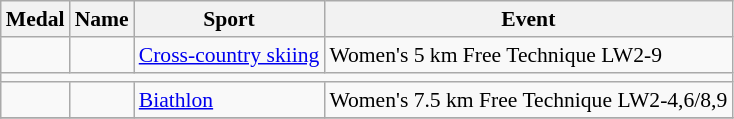<table class="wikitable sortable" style="font-size:90%">
<tr>
<th>Medal</th>
<th>Name</th>
<th>Sport</th>
<th>Event</th>
</tr>
<tr>
<td></td>
<td></td>
<td><a href='#'>Cross-country skiing</a></td>
<td>Women's 5 km Free Technique LW2-9</td>
</tr>
<tr>
<td colspan=4></td>
</tr>
<tr>
<td></td>
<td></td>
<td><a href='#'>Biathlon</a></td>
<td>Women's 7.5 km Free Technique LW2-4,6/8,9</td>
</tr>
<tr>
</tr>
</table>
